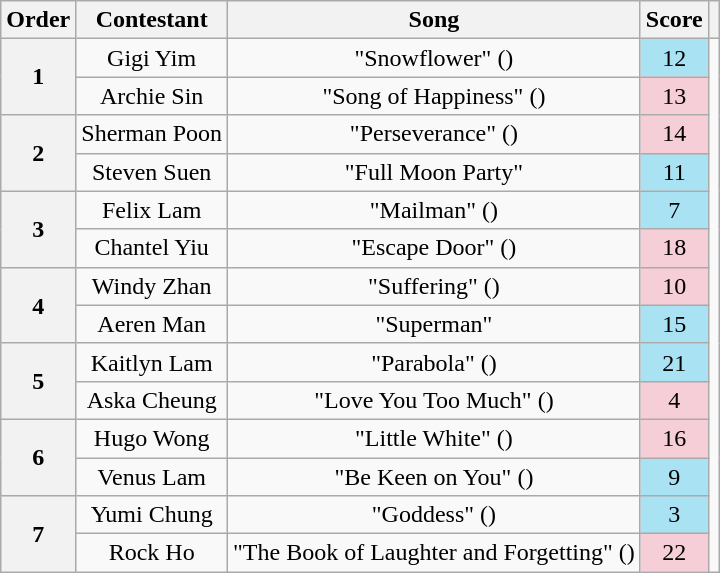<table class="wikitable unsortable" style="text-align:center; line-height:18px;">
<tr>
<th scope="col">Order</th>
<th scope="col">Contestant</th>
<th scope="col">Song</th>
<th scope="col">Score<br></th>
<th scope="col"></th>
</tr>
<tr>
<th scope="row" rowspan="2">1</th>
<td>Gigi Yim</td>
<td>"Snowflower" () </td>
<td style="background:#A9E2F3;">12</td>
<td rowspan="14"></td>
</tr>
<tr>
<td>Archie Sin</td>
<td>"Song of Happiness" () </td>
<td style="background:#F6CED8;">13</td>
</tr>
<tr>
<th scope="row" rowspan="2">2</th>
<td>Sherman Poon</td>
<td>"Perseverance" () </td>
<td style="background:#F6CED8;">14</td>
</tr>
<tr>
<td>Steven Suen</td>
<td>"Full Moon Party" </td>
<td style="background:#A9E2F3;">11</td>
</tr>
<tr>
<th scope="row" rowspan="2">3</th>
<td>Felix Lam</td>
<td>"Mailman" () </td>
<td style="background:#A9E2F3;">7</td>
</tr>
<tr>
<td>Chantel Yiu</td>
<td>"Escape Door" () </td>
<td style="background:#F6CED8;">18</td>
</tr>
<tr>
<th scope="row" rowspan="2">4</th>
<td>Windy Zhan</td>
<td>"Suffering" () </td>
<td style="background:#F6CED8;">10</td>
</tr>
<tr>
<td>Aeren Man</td>
<td>"Superman" </td>
<td style="background:#A9E2F3;">15</td>
</tr>
<tr>
<th scope="row" rowspan="2">5</th>
<td>Kaitlyn Lam</td>
<td>"Parabola" () </td>
<td style="background:#A9E2F3;">21</td>
</tr>
<tr>
<td>Aska Cheung</td>
<td>"Love You Too Much" () </td>
<td style="background:#F6CED8;">4</td>
</tr>
<tr>
<th scope="row" rowspan="2">6</th>
<td>Hugo Wong</td>
<td>"Little White" () </td>
<td style="background:#F6CED8;">16</td>
</tr>
<tr>
<td>Venus Lam</td>
<td>"Be Keen on You" () </td>
<td style="background:#A9E2F3;">9</td>
</tr>
<tr>
<th scope="row" rowspan="2">7</th>
<td>Yumi Chung</td>
<td>"Goddess" () </td>
<td style="background:#A9E2F3;">3</td>
</tr>
<tr>
<td>Rock Ho</td>
<td>"The Book of Laughter and Forgetting" () </td>
<td style="background:#F6CED8;">22</td>
</tr>
</table>
